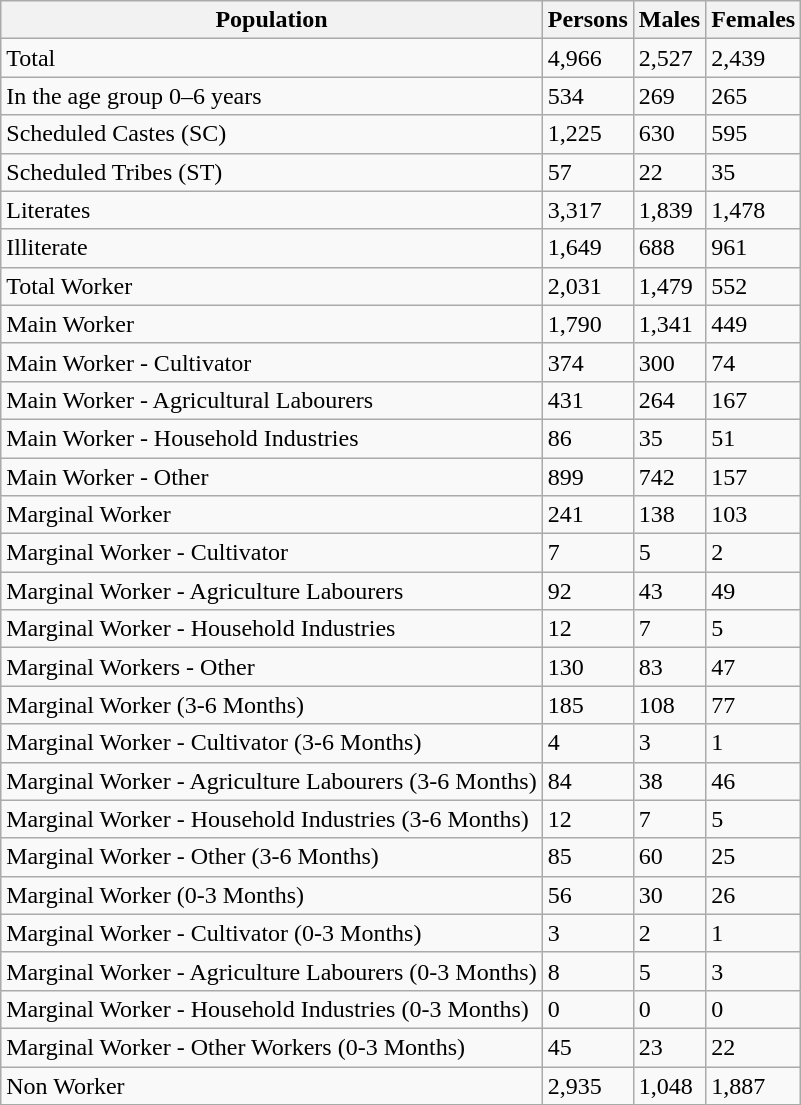<table class="wikitable">
<tr>
<th>Population</th>
<th>Persons</th>
<th>Males</th>
<th>Females</th>
</tr>
<tr>
<td>Total</td>
<td>4,966</td>
<td>2,527</td>
<td>2,439</td>
</tr>
<tr>
<td>In the age  group 0–6 years</td>
<td>534</td>
<td>269</td>
<td>265</td>
</tr>
<tr>
<td>Scheduled  Castes (SC)</td>
<td>1,225</td>
<td>630</td>
<td>595</td>
</tr>
<tr>
<td>Scheduled  Tribes (ST)</td>
<td>57</td>
<td>22</td>
<td>35</td>
</tr>
<tr>
<td>Literates</td>
<td>3,317</td>
<td>1,839</td>
<td>1,478</td>
</tr>
<tr>
<td>Illiterate</td>
<td>1,649</td>
<td>688</td>
<td>961</td>
</tr>
<tr>
<td>Total Worker</td>
<td>2,031</td>
<td>1,479</td>
<td>552</td>
</tr>
<tr>
<td>Main Worker</td>
<td>1,790</td>
<td>1,341</td>
<td>449</td>
</tr>
<tr>
<td>Main Worker -  Cultivator</td>
<td>374</td>
<td>300</td>
<td>74</td>
</tr>
<tr>
<td>Main Worker -  Agricultural Labourers</td>
<td>431</td>
<td>264</td>
<td>167</td>
</tr>
<tr>
<td>Main Worker -  Household Industries</td>
<td>86</td>
<td>35</td>
<td>51</td>
</tr>
<tr>
<td>Main Worker -  Other</td>
<td>899</td>
<td>742</td>
<td>157</td>
</tr>
<tr>
<td>Marginal  Worker</td>
<td>241</td>
<td>138</td>
<td>103</td>
</tr>
<tr>
<td>Marginal  Worker - Cultivator</td>
<td>7</td>
<td>5</td>
<td>2</td>
</tr>
<tr>
<td>Marginal  Worker - Agriculture Labourers</td>
<td>92</td>
<td>43</td>
<td>49</td>
</tr>
<tr>
<td>Marginal  Worker - Household Industries</td>
<td>12</td>
<td>7</td>
<td>5</td>
</tr>
<tr>
<td>Marginal  Workers - Other</td>
<td>130</td>
<td>83</td>
<td>47</td>
</tr>
<tr>
<td>Marginal  Worker (3-6 Months)</td>
<td>185</td>
<td>108</td>
<td>77</td>
</tr>
<tr>
<td>Marginal  Worker - Cultivator (3-6 Months)</td>
<td>4</td>
<td>3</td>
<td>1</td>
</tr>
<tr>
<td>Marginal  Worker - Agriculture Labourers (3-6 Months)</td>
<td>84</td>
<td>38</td>
<td>46</td>
</tr>
<tr>
<td>Marginal  Worker - Household Industries (3-6 Months)</td>
<td>12</td>
<td>7</td>
<td>5</td>
</tr>
<tr>
<td>Marginal  Worker - Other (3-6 Months)</td>
<td>85</td>
<td>60</td>
<td>25</td>
</tr>
<tr>
<td>Marginal  Worker (0-3 Months)</td>
<td>56</td>
<td>30</td>
<td>26</td>
</tr>
<tr>
<td>Marginal  Worker - Cultivator (0-3 Months)</td>
<td>3</td>
<td>2</td>
<td>1</td>
</tr>
<tr>
<td>Marginal  Worker - Agriculture Labourers (0-3 Months)</td>
<td>8</td>
<td>5</td>
<td>3</td>
</tr>
<tr>
<td>Marginal  Worker - Household Industries (0-3 Months)</td>
<td>0</td>
<td>0</td>
<td>0</td>
</tr>
<tr>
<td>Marginal  Worker - Other Workers (0-3 Months)</td>
<td>45</td>
<td>23</td>
<td>22</td>
</tr>
<tr>
<td>Non Worker</td>
<td>2,935</td>
<td>1,048</td>
<td>1,887</td>
</tr>
</table>
